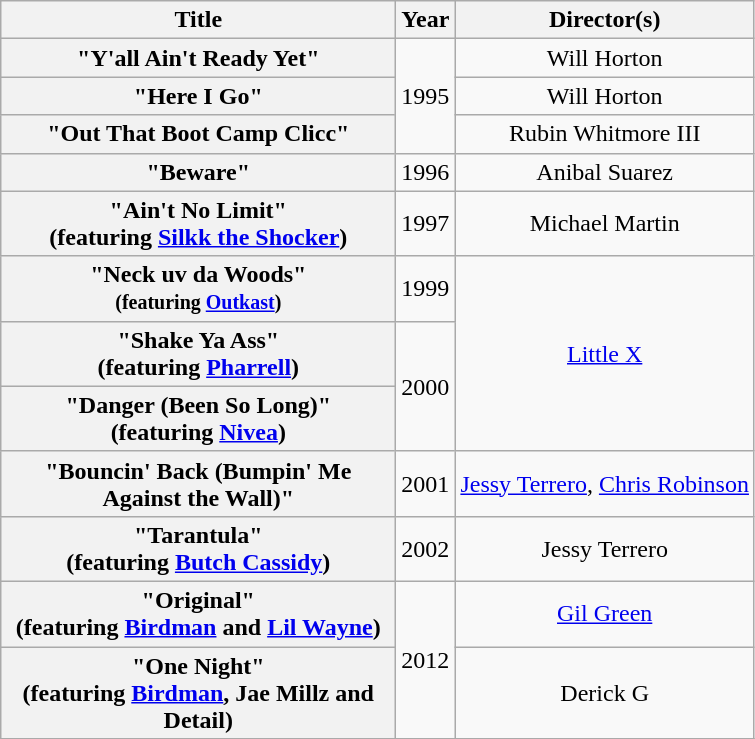<table class="wikitable plainrowheaders" style="text-align:center;">
<tr>
<th scope="col" style="width:16em;">Title</th>
<th scope="col">Year</th>
<th scope="col">Director(s)</th>
</tr>
<tr>
<th scope="row">"Y'all Ain't Ready Yet"</th>
<td rowspan="3">1995</td>
<td>Will Horton</td>
</tr>
<tr>
<th scope="row">"Here I Go"</th>
<td>Will Horton</td>
</tr>
<tr>
<th scope="row">"Out That Boot Camp Clicc"</th>
<td>Rubin Whitmore III</td>
</tr>
<tr>
<th scope="row">"Beware"</th>
<td>1996</td>
<td>Anibal Suarez</td>
</tr>
<tr>
<th scope="row">"Ain't No Limit"<br><span>(featuring <a href='#'>Silkk the Shocker</a>)</span></th>
<td>1997</td>
<td>Michael Martin</td>
</tr>
<tr>
<th scope="row">"Neck uv da Woods"<br><small>(featuring <a href='#'>Outkast</a>)</small></th>
<td>1999</td>
<td rowspan="3"><a href='#'>Little X</a></td>
</tr>
<tr>
<th scope="row">"Shake Ya Ass"<br><span>(featuring <a href='#'>Pharrell</a>)</span></th>
<td rowspan="2">2000</td>
</tr>
<tr>
<th scope="row">"Danger (Been So Long)"<br><span>(featuring <a href='#'>Nivea</a>)</span></th>
</tr>
<tr>
<th scope="row">"Bouncin' Back (Bumpin' Me Against the Wall)"</th>
<td>2001</td>
<td><a href='#'>Jessy Terrero</a>, <a href='#'>Chris Robinson</a></td>
</tr>
<tr>
<th scope="row">"Tarantula"<br><span>(featuring <a href='#'>Butch Cassidy</a>)</span></th>
<td>2002</td>
<td>Jessy Terrero</td>
</tr>
<tr>
<th scope="row">"Original"<br><span>(featuring <a href='#'>Birdman</a> and <a href='#'>Lil Wayne</a>)</span></th>
<td rowspan="2">2012</td>
<td><a href='#'>Gil Green</a></td>
</tr>
<tr>
<th scope="row">"One Night"<br><span>(featuring <a href='#'>Birdman</a>, Jae Millz and Detail)</span></th>
<td>Derick G</td>
</tr>
<tr>
</tr>
</table>
